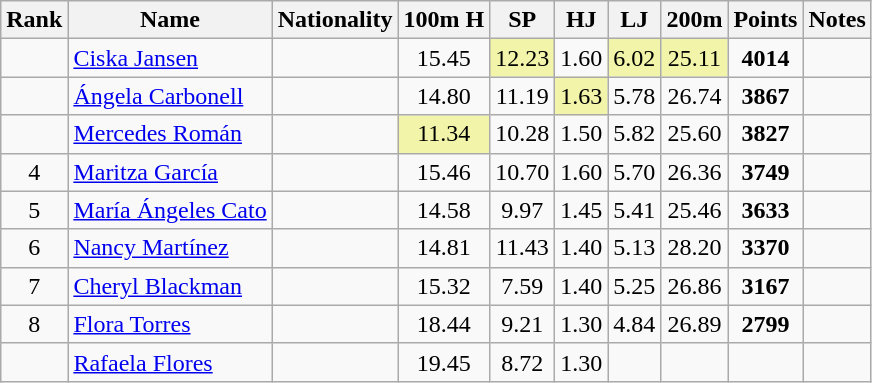<table class="wikitable sortable" style="text-align:center">
<tr>
<th>Rank</th>
<th>Name</th>
<th>Nationality</th>
<th>100m H</th>
<th>SP</th>
<th>HJ</th>
<th>LJ</th>
<th>200m</th>
<th>Points</th>
<th>Notes</th>
</tr>
<tr>
<td></td>
<td align=left><a href='#'>Ciska Jansen</a></td>
<td align=left></td>
<td>15.45</td>
<td bgcolor=#F2F5A9>12.23</td>
<td>1.60</td>
<td bgcolor=#F2F5A9>6.02</td>
<td bgcolor=#F2F5A9>25.11</td>
<td><strong>4014</strong></td>
<td></td>
</tr>
<tr>
<td></td>
<td align=left><a href='#'>Ángela Carbonell</a></td>
<td align=left></td>
<td>14.80</td>
<td>11.19</td>
<td bgcolor=#F2F5A9>1.63</td>
<td>5.78</td>
<td>26.74</td>
<td><strong>3867</strong></td>
<td></td>
</tr>
<tr>
<td></td>
<td align=left><a href='#'>Mercedes Román</a></td>
<td align=left></td>
<td bgcolor=#F2F5A9>11.34</td>
<td>10.28</td>
<td>1.50</td>
<td>5.82</td>
<td>25.60</td>
<td><strong>3827</strong></td>
<td></td>
</tr>
<tr>
<td>4</td>
<td align=left><a href='#'>Maritza García</a></td>
<td align=left></td>
<td>15.46</td>
<td>10.70</td>
<td>1.60</td>
<td>5.70</td>
<td>26.36</td>
<td><strong>3749</strong></td>
<td></td>
</tr>
<tr>
<td>5</td>
<td align=left><a href='#'>María Ángeles Cato</a></td>
<td align=left></td>
<td>14.58</td>
<td>9.97</td>
<td>1.45</td>
<td>5.41</td>
<td>25.46</td>
<td><strong>3633</strong></td>
<td></td>
</tr>
<tr>
<td>6</td>
<td align=left><a href='#'>Nancy Martínez</a></td>
<td align=left></td>
<td>14.81</td>
<td>11.43</td>
<td>1.40</td>
<td>5.13</td>
<td>28.20</td>
<td><strong>3370</strong></td>
<td></td>
</tr>
<tr>
<td>7</td>
<td align=left><a href='#'>Cheryl Blackman</a></td>
<td align=left></td>
<td>15.32</td>
<td>7.59</td>
<td>1.40</td>
<td>5.25</td>
<td>26.86</td>
<td><strong>3167</strong></td>
<td></td>
</tr>
<tr>
<td>8</td>
<td align=left><a href='#'>Flora Torres</a></td>
<td align=left></td>
<td>18.44</td>
<td>9.21</td>
<td>1.30</td>
<td>4.84</td>
<td>26.89</td>
<td><strong>2799</strong></td>
<td></td>
</tr>
<tr>
<td></td>
<td align=left><a href='#'>Rafaela Flores</a></td>
<td align=left></td>
<td>19.45</td>
<td>8.72</td>
<td>1.30</td>
<td></td>
<td></td>
<td></td>
<td></td>
</tr>
</table>
